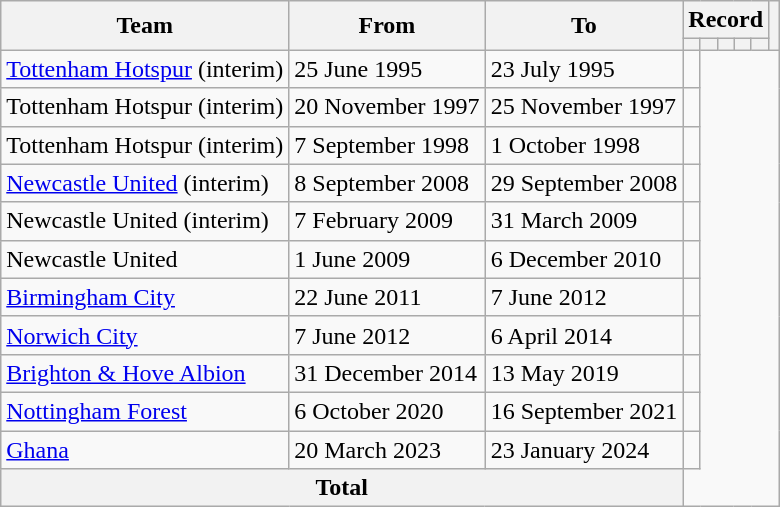<table class=wikitable style="text-align: left">
<tr>
<th rowspan=2>Team</th>
<th rowspan=2>From</th>
<th rowspan=2>To</th>
<th colspan=5>Record</th>
<th rowspan=2></th>
</tr>
<tr>
<th></th>
<th></th>
<th></th>
<th></th>
<th></th>
</tr>
<tr>
<td><a href='#'>Tottenham Hotspur</a> (interim)</td>
<td>25 June 1995</td>
<td>23 July 1995<br></td>
<td style="text-align: center"></td>
</tr>
<tr>
<td>Tottenham Hotspur (interim)</td>
<td>20 November 1997</td>
<td>25 November 1997<br></td>
<td style="text-align: center"></td>
</tr>
<tr>
<td>Tottenham Hotspur (interim)</td>
<td>7 September 1998</td>
<td>1 October 1998<br></td>
<td style="text-align: center"></td>
</tr>
<tr>
<td><a href='#'>Newcastle United</a> (interim)</td>
<td>8 September 2008</td>
<td>29 September 2008<br></td>
<td style="text-align: center"></td>
</tr>
<tr>
<td>Newcastle United (interim)</td>
<td>7 February 2009</td>
<td>31 March 2009<br></td>
<td style="text-align: center"></td>
</tr>
<tr>
<td>Newcastle United</td>
<td>1 June 2009</td>
<td>6 December 2010<br></td>
<td style="text-align: center"></td>
</tr>
<tr>
<td><a href='#'>Birmingham City</a></td>
<td>22 June 2011</td>
<td>7 June 2012<br></td>
<td style="text-align: center"></td>
</tr>
<tr>
<td><a href='#'>Norwich City</a></td>
<td>7 June 2012</td>
<td>6 April 2014<br></td>
<td style="text-align: center"></td>
</tr>
<tr>
<td><a href='#'>Brighton & Hove Albion</a></td>
<td>31 December 2014</td>
<td>13 May 2019<br></td>
<td style="text-align: center"></td>
</tr>
<tr>
<td><a href='#'>Nottingham Forest</a></td>
<td>6 October 2020</td>
<td>16 September 2021<br></td>
<td style="text-align: center"></td>
</tr>
<tr>
<td align=left><a href='#'>Ghana</a></td>
<td align=left>20 March 2023</td>
<td align=left>23 January 2024<br></td>
<td style="text-align: center"></td>
</tr>
<tr>
<th colspan=3>Total<br></th>
</tr>
</table>
